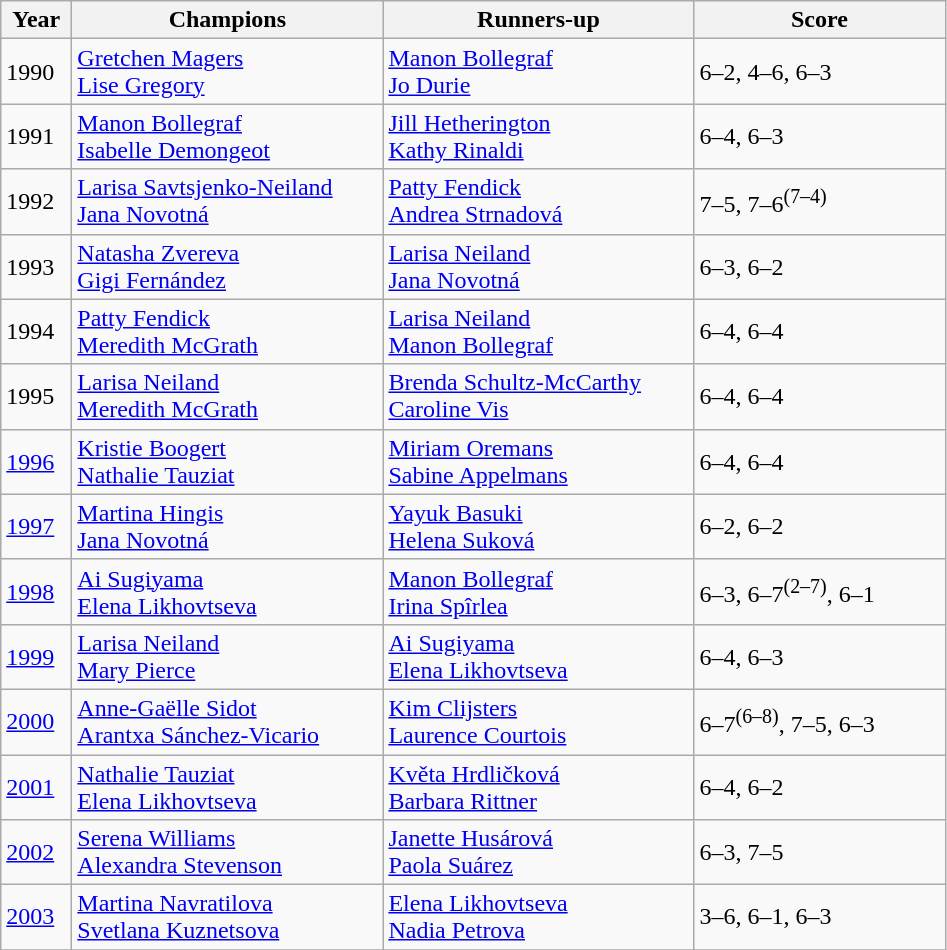<table class="wikitable">
<tr>
<th style="width:40px">Year</th>
<th style="width:200px">Champions</th>
<th style="width:200px">Runners-up</th>
<th style="width:160px" class="unsortable">Score</th>
</tr>
<tr>
<td>1990</td>
<td> <a href='#'>Gretchen Magers</a> <br>  <a href='#'>Lise Gregory</a></td>
<td> <a href='#'>Manon Bollegraf</a> <br>  <a href='#'>Jo Durie</a></td>
<td>6–2, 4–6, 6–3</td>
</tr>
<tr>
<td>1991</td>
<td> <a href='#'>Manon Bollegraf</a> <br>  <a href='#'>Isabelle Demongeot</a></td>
<td> <a href='#'>Jill Hetherington</a> <br>  <a href='#'>Kathy Rinaldi</a></td>
<td>6–4, 6–3</td>
</tr>
<tr>
<td>1992</td>
<td> <a href='#'>Larisa Savtsjenko-Neiland</a> <br>  <a href='#'>Jana Novotná</a></td>
<td> <a href='#'>Patty Fendick</a> <br>  <a href='#'>Andrea Strnadová</a></td>
<td>7–5, 7–6<sup>(7–4)</sup></td>
</tr>
<tr>
<td>1993</td>
<td> <a href='#'>Natasha Zvereva</a> <br>  <a href='#'>Gigi Fernández</a></td>
<td> <a href='#'>Larisa Neiland</a> <br>  <a href='#'>Jana Novotná</a></td>
<td>6–3, 6–2</td>
</tr>
<tr>
<td>1994</td>
<td> <a href='#'>Patty Fendick</a> <br>  <a href='#'>Meredith McGrath</a></td>
<td> <a href='#'>Larisa Neiland</a> <br>  <a href='#'>Manon Bollegraf</a></td>
<td>6–4, 6–4</td>
</tr>
<tr>
<td>1995</td>
<td> <a href='#'>Larisa Neiland</a> <br>  <a href='#'>Meredith McGrath</a></td>
<td> <a href='#'>Brenda Schultz-McCarthy</a> <br>  <a href='#'>Caroline Vis</a></td>
<td>6–4, 6–4</td>
</tr>
<tr>
<td><a href='#'>1996</a></td>
<td> <a href='#'>Kristie Boogert</a> <br>  <a href='#'>Nathalie Tauziat</a></td>
<td> <a href='#'>Miriam Oremans</a> <br>  <a href='#'>Sabine Appelmans</a></td>
<td>6–4, 6–4</td>
</tr>
<tr>
<td><a href='#'>1997</a></td>
<td> <a href='#'>Martina Hingis</a> <br>  <a href='#'>Jana Novotná</a></td>
<td> <a href='#'>Yayuk Basuki</a> <br>  <a href='#'>Helena Suková</a></td>
<td>6–2, 6–2</td>
</tr>
<tr>
<td><a href='#'>1998</a></td>
<td> <a href='#'>Ai Sugiyama</a> <br>  <a href='#'>Elena Likhovtseva</a></td>
<td> <a href='#'>Manon Bollegraf</a> <br>  <a href='#'>Irina Spîrlea</a></td>
<td>6–3, 6–7<sup>(2–7)</sup>, 6–1</td>
</tr>
<tr>
<td><a href='#'>1999</a></td>
<td> <a href='#'>Larisa Neiland</a> <br>  <a href='#'>Mary Pierce</a></td>
<td> <a href='#'>Ai Sugiyama</a> <br>  <a href='#'>Elena Likhovtseva</a></td>
<td>6–4, 6–3</td>
</tr>
<tr>
<td><a href='#'>2000</a></td>
<td> <a href='#'>Anne-Gaëlle Sidot</a> <br>  <a href='#'>Arantxa Sánchez-Vicario</a></td>
<td> <a href='#'>Kim Clijsters</a> <br>  <a href='#'>Laurence Courtois</a></td>
<td>6–7<sup>(6–8)</sup>, 7–5, 6–3</td>
</tr>
<tr>
<td><a href='#'>2001</a></td>
<td> <a href='#'>Nathalie Tauziat</a> <br>  <a href='#'>Elena Likhovtseva</a></td>
<td> <a href='#'>Květa Hrdličková</a> <br>  <a href='#'>Barbara Rittner</a></td>
<td>6–4, 6–2</td>
</tr>
<tr>
<td><a href='#'>2002</a></td>
<td> <a href='#'>Serena Williams</a> <br>  <a href='#'>Alexandra Stevenson</a></td>
<td> <a href='#'>Janette Husárová</a> <br>  <a href='#'>Paola Suárez</a></td>
<td>6–3, 7–5</td>
</tr>
<tr>
<td><a href='#'>2003</a></td>
<td> <a href='#'>Martina Navratilova</a> <br>  <a href='#'>Svetlana Kuznetsova</a></td>
<td> <a href='#'>Elena Likhovtseva</a> <br>  <a href='#'>Nadia Petrova</a></td>
<td>3–6, 6–1, 6–3</td>
</tr>
<tr>
</tr>
</table>
